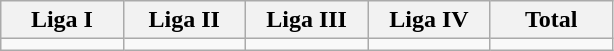<table class="wikitable">
<tr>
<th width="15%">Liga I</th>
<th width="15%">Liga II</th>
<th width="15%">Liga III</th>
<th width="15%">Liga IV</th>
<th width="15%">Total</th>
</tr>
<tr>
<td></td>
<td></td>
<td></td>
<td></td>
<td></td>
</tr>
</table>
